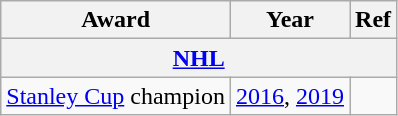<table class="wikitable">
<tr>
<th>Award</th>
<th>Year</th>
<th>Ref</th>
</tr>
<tr>
<th colspan="3"><a href='#'>NHL</a></th>
</tr>
<tr>
<td><a href='#'>Stanley Cup</a> champion</td>
<td><a href='#'>2016</a>, <a href='#'>2019</a></td>
<td></td>
</tr>
</table>
